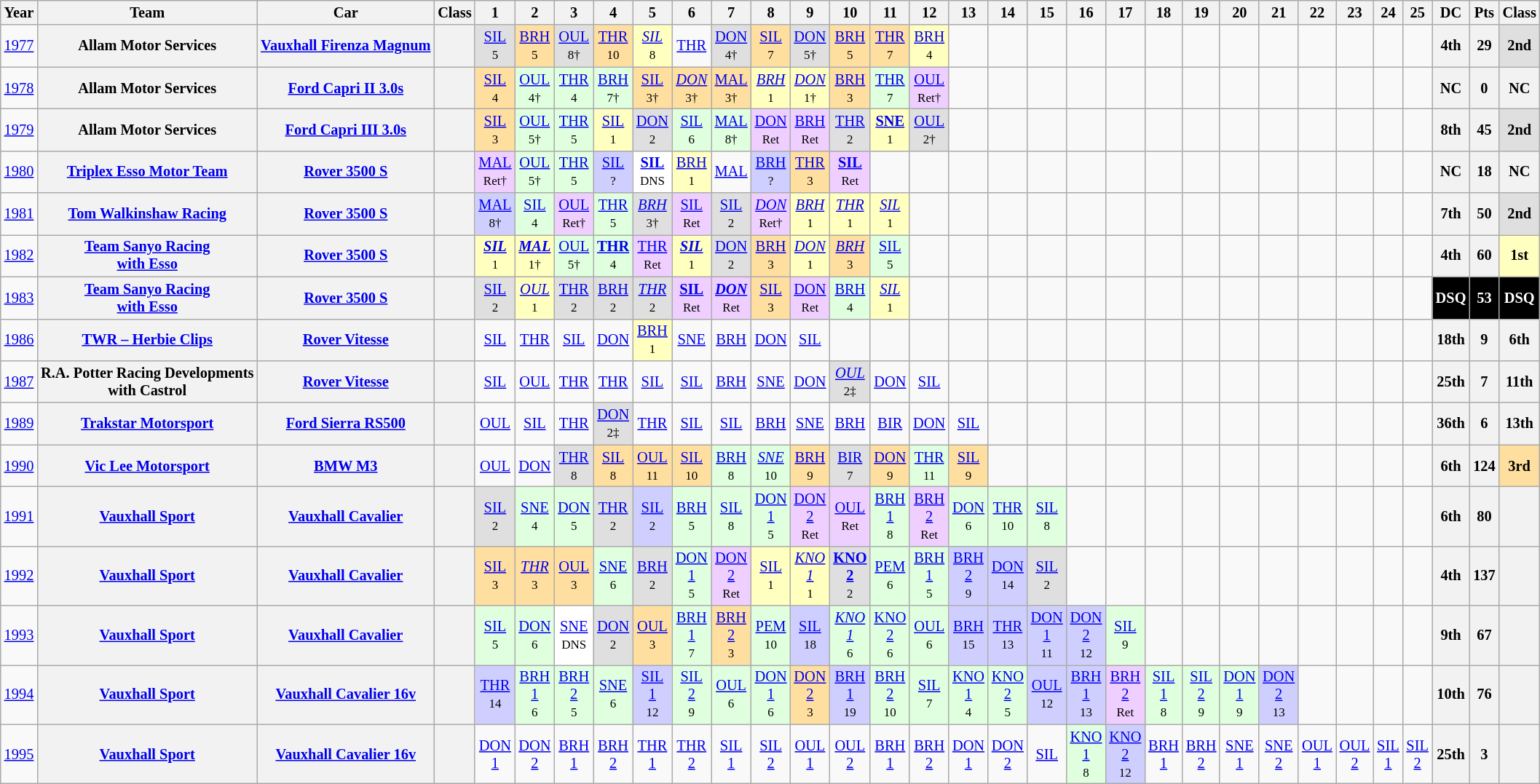<table class="wikitable" style="text-align:center; font-size:85%">
<tr>
<th>Year</th>
<th>Team</th>
<th>Car</th>
<th>Class</th>
<th>1</th>
<th>2</th>
<th>3</th>
<th>4</th>
<th>5</th>
<th>6</th>
<th>7</th>
<th>8</th>
<th>9</th>
<th>10</th>
<th>11</th>
<th>12</th>
<th>13</th>
<th>14</th>
<th>15</th>
<th>16</th>
<th>17</th>
<th>18</th>
<th>19</th>
<th>20</th>
<th>21</th>
<th>22</th>
<th>23</th>
<th>24</th>
<th>25</th>
<th>DC</th>
<th>Pts</th>
<th>Class</th>
</tr>
<tr>
<td><a href='#'>1977</a></td>
<th nowrap>Allam Motor Services</th>
<th nowrap><a href='#'>Vauxhall Firenza Magnum</a></th>
<th><span></span></th>
<td style="background:#DFDFDF;"><a href='#'>SIL</a><br><small>5</small></td>
<td style="background:#FFDF9F;"><a href='#'>BRH</a><br><small>5</small></td>
<td style="background:#DFDFDF;"><a href='#'>OUL</a><br><small>8†</small></td>
<td style="background:#FFDF9F;"><a href='#'>THR</a><br><small>10</small></td>
<td style="background:#FFFFBF;"><em><a href='#'>SIL</a></em><br><small>8</small></td>
<td><a href='#'>THR</a></td>
<td style="background:#DFDFDF;"><a href='#'>DON</a><br><small>4†</small></td>
<td style="background:#FFDF9F;"><a href='#'>SIL</a><br><small>7</small></td>
<td style="background:#DFDFDF;"><a href='#'>DON</a><br><small>5†</small></td>
<td style="background:#FFDF9F;"><a href='#'>BRH</a><br><small>5</small></td>
<td style="background:#FFDF9F;"><a href='#'>THR</a><br><small>7</small></td>
<td style="background:#FFFFBF;"><a href='#'>BRH</a><br><small>4</small></td>
<td></td>
<td></td>
<td></td>
<td></td>
<td></td>
<td></td>
<td></td>
<td></td>
<td></td>
<td></td>
<td></td>
<td></td>
<td></td>
<th>4th</th>
<th>29</th>
<td style="background:#DFDFDF;"><strong>2nd</strong></td>
</tr>
<tr>
<td><a href='#'>1978</a></td>
<th nowrap>Allam Motor Services</th>
<th nowrap><a href='#'>Ford Capri II 3.0s</a></th>
<th><span></span></th>
<td style="background:#FFDF9F;"><a href='#'>SIL</a><br><small>4</small></td>
<td style="background:#DFFFDF;"><a href='#'>OUL</a><br><small>4†</small></td>
<td style="background:#DFFFDF;"><a href='#'>THR</a><br><small>4</small></td>
<td style="background:#DFFFDF;"><a href='#'>BRH</a><br><small>7†</small></td>
<td style="background:#FFDF9F;"><a href='#'>SIL</a><br><small>3†</small></td>
<td style="background:#FFDF9F;"><em><a href='#'>DON</a></em><br><small>3†</small></td>
<td style="background:#FFDF9F;"><a href='#'>MAL</a><br><small>3†</small></td>
<td style="background:#FFFFBF;"><em><a href='#'>BRH</a></em><br><small>1</small></td>
<td style="background:#FFFFBF;"><em><a href='#'>DON</a></em><br><small>1†</small></td>
<td style="background:#FFDF9F;"><a href='#'>BRH</a><br><small>3</small></td>
<td style="background:#DFFFDF;"><a href='#'>THR</a><br><small>7</small></td>
<td style="background:#EFCFFF;"><a href='#'>OUL</a><br><small>Ret†</small></td>
<td></td>
<td></td>
<td></td>
<td></td>
<td></td>
<td></td>
<td></td>
<td></td>
<td></td>
<td></td>
<td></td>
<td></td>
<td></td>
<th>NC</th>
<th>0</th>
<th>NC</th>
</tr>
<tr>
<td><a href='#'>1979</a></td>
<th nowrap>Allam Motor Services</th>
<th nowrap><a href='#'>Ford Capri III 3.0s</a></th>
<th><span></span></th>
<td style="background:#FFDF9F;"><a href='#'>SIL</a><br><small>3</small></td>
<td style="background:#DFFFDF;"><a href='#'>OUL</a><br><small>5†</small></td>
<td style="background:#DFFFDF;"><a href='#'>THR</a><br><small>5</small></td>
<td style="background:#FFFFBF;"><a href='#'>SIL</a><br><small>1</small></td>
<td style="background:#DFDFDF;"><a href='#'>DON</a><br><small>2</small></td>
<td style="background:#DFFFDF;"><a href='#'>SIL</a><br><small>6</small></td>
<td style="background:#DFFFDF;"><a href='#'>MAL</a><br><small>8†</small></td>
<td style="background:#EFCFFF;"><a href='#'>DON</a><br><small>Ret</small></td>
<td style="background:#EFCFFF;"><a href='#'>BRH</a><br><small>Ret</small></td>
<td style="background:#DFDFDF;"><a href='#'>THR</a><br><small>2</small></td>
<td style="background:#FFFFBF;"><strong><a href='#'>SNE</a></strong><br><small>1</small></td>
<td style="background:#DFDFDF;"><a href='#'>OUL</a><br><small>2†</small></td>
<td></td>
<td></td>
<td></td>
<td></td>
<td></td>
<td></td>
<td></td>
<td></td>
<td></td>
<td></td>
<td></td>
<td></td>
<td></td>
<th>8th</th>
<th>45</th>
<td style="background:#DFDFDF;"><strong>2nd</strong></td>
</tr>
<tr>
<td><a href='#'>1980</a></td>
<th nowrap><a href='#'>Triplex Esso Motor Team</a></th>
<th nowrap><a href='#'>Rover 3500 S</a></th>
<th><span></span></th>
<td style="background:#EFCFFF;"><a href='#'>MAL</a><br><small>Ret†</small></td>
<td style="background:#DFFFDF;"><a href='#'>OUL</a><br><small>5†</small></td>
<td style="background:#DFFFDF;"><a href='#'>THR</a><br><small>5</small></td>
<td style="background:#CFCFFF;"><a href='#'>SIL</a><br><small>?</small></td>
<td style="background:#FFFFFF;"><strong><a href='#'>SIL</a></strong><br><small>DNS</small></td>
<td style="background:#FFFFBF;"><a href='#'>BRH</a><br><small>1</small></td>
<td><a href='#'>MAL</a></td>
<td style="background:#CFCFFF;"><a href='#'>BRH</a><br><small>?</small></td>
<td style="background:#FFDF9F;"><a href='#'>THR</a><br><small>3</small></td>
<td style="background:#EFCFFF;"><strong><a href='#'>SIL</a></strong><br><small>Ret</small></td>
<td></td>
<td></td>
<td></td>
<td></td>
<td></td>
<td></td>
<td></td>
<td></td>
<td></td>
<td></td>
<td></td>
<td></td>
<td></td>
<td></td>
<td></td>
<th>NC</th>
<th>18</th>
<th>NC</th>
</tr>
<tr>
<td><a href='#'>1981</a></td>
<th nowrap><a href='#'>Tom Walkinshaw Racing</a></th>
<th nowrap><a href='#'>Rover 3500 S</a></th>
<th><span></span></th>
<td style="background:#CFCFFF;"><a href='#'>MAL</a><br><small>8†</small></td>
<td style="background:#DFFFDF;"><a href='#'>SIL</a><br><small>4</small></td>
<td style="background:#EFCFFF;"><a href='#'>OUL</a><br><small>Ret†</small></td>
<td style="background:#DFFFDF;"><a href='#'>THR</a><br><small>5</small></td>
<td style="background:#DFDFDF;"><em><a href='#'>BRH</a></em><br><small>3†</small></td>
<td style="background:#EFCFFF;"><a href='#'>SIL</a><br><small>Ret</small></td>
<td style="background:#DFDFDF;"><a href='#'>SIL</a><br><small>2</small></td>
<td style="background:#EFCFFF;"><em><a href='#'>DON</a></em><br><small>Ret†</small></td>
<td style="background:#FFFFBF;"><em><a href='#'>BRH</a></em><br><small>1</small></td>
<td style="background:#FFFFBF;"><em><a href='#'>THR</a></em><br><small>1</small></td>
<td style="background:#FFFFBF;"><em><a href='#'>SIL</a></em><br><small>1</small></td>
<td></td>
<td></td>
<td></td>
<td></td>
<td></td>
<td></td>
<td></td>
<td></td>
<td></td>
<td></td>
<td></td>
<td></td>
<td></td>
<td></td>
<th>7th</th>
<th>50</th>
<td style="background:#DFDFDF;"><strong>2nd</strong></td>
</tr>
<tr>
<td><a href='#'>1982</a></td>
<th nowrap><a href='#'>Team Sanyo Racing<br>with Esso</a></th>
<th nowrap><a href='#'>Rover 3500 S</a></th>
<th><span></span></th>
<td style="background:#FFFFBF;"><strong><em><a href='#'>SIL</a></em></strong><br><small>1</small></td>
<td style="background:#FFFFBF;"><strong><em><a href='#'>MAL</a></em></strong><br><small>1†</small></td>
<td style="background:#DFFFDF;"><a href='#'>OUL</a><br><small>5†</small></td>
<td style="background:#DFFFDF;"><strong><a href='#'>THR</a></strong><br><small>4</small></td>
<td style="background:#EFCFFF;"><a href='#'>THR</a><br><small>Ret</small></td>
<td style="background:#FFFFBF;"><strong><em><a href='#'>SIL</a></em></strong><br><small>1</small></td>
<td style="background:#DFDFDF;"><a href='#'>DON</a><br><small>2</small></td>
<td style="background:#FFDF9F;"><a href='#'>BRH</a><br><small>3</small></td>
<td style="background:#FFFFBF;"><em><a href='#'>DON</a></em><br><small>1</small></td>
<td style="background:#FFDF9F;"><em><a href='#'>BRH</a></em><br><small>3</small></td>
<td style="background:#DFFFDF;"><a href='#'>SIL</a><br><small>5</small></td>
<td></td>
<td></td>
<td></td>
<td></td>
<td></td>
<td></td>
<td></td>
<td></td>
<td></td>
<td></td>
<td></td>
<td></td>
<td></td>
<td></td>
<th>4th</th>
<th>60</th>
<td style="background:#FFFFBF;"><strong>1st</strong></td>
</tr>
<tr>
<td><a href='#'>1983</a></td>
<th nowrap><a href='#'>Team Sanyo Racing<br>with Esso</a></th>
<th nowrap><a href='#'>Rover 3500 S</a></th>
<th><span></span></th>
<td style="background:#DFDFDF;"><a href='#'>SIL</a><br><small>2</small></td>
<td style="background:#FFFFBF;"><em><a href='#'>OUL</a></em><br><small>1</small></td>
<td style="background:#DFDFDF;"><a href='#'>THR</a><br><small>2</small></td>
<td style="background:#DFDFDF;"><a href='#'>BRH</a><br><small>2</small></td>
<td style="background:#DFDFDF;"><em><a href='#'>THR</a></em><br><small>2</small></td>
<td style="background:#EFCFFF;"><strong><a href='#'>SIL</a></strong><br><small>Ret</small></td>
<td style="background:#EFCFFF;"><strong><em><a href='#'>DON</a></em></strong><br><small>Ret</small></td>
<td style="background:#FFDF9F;"><a href='#'>SIL</a><br><small>3</small></td>
<td style="background:#EFCFFF;"><a href='#'>DON</a><br><small>Ret</small></td>
<td style="background:#DFFFDF;"><a href='#'>BRH</a><br><small>4</small></td>
<td style="background:#FFFFBF;"><em><a href='#'>SIL</a></em><br><small>1</small></td>
<td></td>
<td></td>
<td></td>
<td></td>
<td></td>
<td></td>
<td></td>
<td></td>
<td></td>
<td></td>
<td></td>
<td></td>
<td></td>
<td></td>
<td style="background:#000000; color:white"><strong>DSQ</strong></td>
<td style="background:#000000; color:white"><strong>53</strong></td>
<td style="background:#000000; color:white"><strong>DSQ</strong></td>
</tr>
<tr>
<td><a href='#'>1986</a></td>
<th nowrap><a href='#'>TWR – Herbie Clips</a></th>
<th nowrap><a href='#'>Rover Vitesse</a></th>
<th><span></span></th>
<td><a href='#'>SIL</a></td>
<td><a href='#'>THR</a></td>
<td><a href='#'>SIL</a></td>
<td><a href='#'>DON</a></td>
<td style="background:#FFFFBF;"><a href='#'>BRH</a><br><small>1</small></td>
<td><a href='#'>SNE</a></td>
<td><a href='#'>BRH</a></td>
<td><a href='#'>DON</a></td>
<td><a href='#'>SIL</a></td>
<td></td>
<td></td>
<td></td>
<td></td>
<td></td>
<td></td>
<td></td>
<td></td>
<td></td>
<td></td>
<td></td>
<td></td>
<td></td>
<td></td>
<td></td>
<td></td>
<th>18th</th>
<th>9</th>
<th>6th</th>
</tr>
<tr>
<td><a href='#'>1987</a></td>
<th nowrap>R.A. Potter Racing Developments<br>with Castrol</th>
<th nowrap><a href='#'>Rover Vitesse</a></th>
<th><span></span></th>
<td><a href='#'>SIL</a></td>
<td><a href='#'>OUL</a></td>
<td><a href='#'>THR</a></td>
<td><a href='#'>THR</a></td>
<td><a href='#'>SIL</a></td>
<td><a href='#'>SIL</a></td>
<td><a href='#'>BRH</a></td>
<td><a href='#'>SNE</a></td>
<td><a href='#'>DON</a></td>
<td style="background:#DFDFDF;"><em><a href='#'>OUL</a></em><br><small>2‡</small></td>
<td><a href='#'>DON</a></td>
<td><a href='#'>SIL</a></td>
<td></td>
<td></td>
<td></td>
<td></td>
<td></td>
<td></td>
<td></td>
<td></td>
<td></td>
<td></td>
<td></td>
<td></td>
<td></td>
<th>25th</th>
<th>7</th>
<th>11th</th>
</tr>
<tr>
<td><a href='#'>1989</a></td>
<th nowrap><a href='#'>Trakstar Motorsport</a></th>
<th nowrap><a href='#'>Ford Sierra RS500</a></th>
<th><span></span></th>
<td><a href='#'>OUL</a></td>
<td><a href='#'>SIL</a></td>
<td><a href='#'>THR</a></td>
<td style="background:#DFDFDF;"><a href='#'>DON</a><br><small>2‡</small></td>
<td><a href='#'>THR</a></td>
<td><a href='#'>SIL</a></td>
<td><a href='#'>SIL</a></td>
<td><a href='#'>BRH</a></td>
<td><a href='#'>SNE</a></td>
<td><a href='#'>BRH</a></td>
<td><a href='#'>BIR</a></td>
<td><a href='#'>DON</a></td>
<td><a href='#'>SIL</a></td>
<td></td>
<td></td>
<td></td>
<td></td>
<td></td>
<td></td>
<td></td>
<td></td>
<td></td>
<td></td>
<td></td>
<td></td>
<th>36th</th>
<th>6</th>
<th>13th</th>
</tr>
<tr>
<td><a href='#'>1990</a></td>
<th nowrap><a href='#'>Vic Lee Motorsport</a></th>
<th nowrap><a href='#'>BMW M3</a></th>
<th><span></span></th>
<td><a href='#'>OUL</a></td>
<td><a href='#'>DON</a></td>
<td style="background:#DFDFDF;"><a href='#'>THR</a><br><small>8</small></td>
<td style="background:#FFDF9F;"><a href='#'>SIL</a><br><small>8</small></td>
<td style="background:#FFDF9F;"><a href='#'>OUL</a><br><small>11</small></td>
<td style="background:#FFDF9F;"><a href='#'>SIL</a><br><small>10</small></td>
<td style="background:#DFFFDF;"><a href='#'>BRH</a><br><small>8</small></td>
<td style="background:#DFFFDF;"><em><a href='#'>SNE</a></em><br><small>10</small></td>
<td style="background:#FFDF9F;"><a href='#'>BRH</a><br><small>9</small></td>
<td style="background:#DFDFDF;"><a href='#'>BIR</a><br><small>7</small></td>
<td style="background:#FFDF9F;"><a href='#'>DON</a><br><small>9</small></td>
<td style="background:#DFFFDF;"><a href='#'>THR</a><br><small>11</small></td>
<td style="background:#FFDF9F;"><a href='#'>SIL</a><br><small>9</small></td>
<td></td>
<td></td>
<td></td>
<td></td>
<td></td>
<td></td>
<td></td>
<td></td>
<td></td>
<td></td>
<td></td>
<td></td>
<th>6th</th>
<th>124</th>
<td style="background:#FFDF9F;"><strong>3rd</strong></td>
</tr>
<tr>
<td><a href='#'>1991</a></td>
<th nowrap><a href='#'>Vauxhall Sport</a></th>
<th nowrap><a href='#'>Vauxhall Cavalier</a></th>
<th></th>
<td style="background:#DFDFDF;"><a href='#'>SIL</a><br><small>2</small></td>
<td style="background:#DFFFDF;"><a href='#'>SNE</a><br><small>4</small></td>
<td style="background:#DFFFDF;"><a href='#'>DON</a><br><small>5</small></td>
<td style="background:#DFDFDF;"><a href='#'>THR</a><br><small>2</small></td>
<td style="background:#CFCFFF;"><a href='#'>SIL</a><br><small>2</small></td>
<td style="background:#DFFFDF;"><a href='#'>BRH</a><br><small>5</small></td>
<td style="background:#DFFFDF;"><a href='#'>SIL</a><br><small>8</small></td>
<td style="background:#DFFFDF;"><a href='#'>DON<br>1</a><br><small>5</small></td>
<td style="background:#EFCFFF;"><a href='#'>DON<br>2</a><br><small>Ret</small></td>
<td style="background:#EFCFFF;"><a href='#'>OUL</a><br><small>Ret</small></td>
<td style="background:#DFFFDF;"><a href='#'>BRH<br>1</a><br><small>8</small></td>
<td style="background:#EFCFFF;"><a href='#'>BRH<br>2</a><br><small>Ret</small></td>
<td style="background:#DFFFDF;"><a href='#'>DON</a><br><small>6</small></td>
<td style="background:#DFFFDF;"><a href='#'>THR</a><br><small>10</small></td>
<td style="background:#DFFFDF;"><a href='#'>SIL</a><br><small>8</small></td>
<td></td>
<td></td>
<td></td>
<td></td>
<td></td>
<td></td>
<td></td>
<td></td>
<td></td>
<td></td>
<th>6th</th>
<th>80</th>
<th></th>
</tr>
<tr>
<td><a href='#'>1992</a></td>
<th nowrap><a href='#'>Vauxhall Sport</a></th>
<th nowrap><a href='#'>Vauxhall Cavalier</a></th>
<th></th>
<td style="background:#FFDF9F;"><a href='#'>SIL</a><br><small>3</small></td>
<td style="background:#FFDF9F;"><em><a href='#'>THR</a></em><br><small>3</small></td>
<td style="background:#FFDF9F;"><a href='#'>OUL</a><br><small>3</small></td>
<td style="background:#DFFFDF;"><a href='#'>SNE</a><br><small>6</small></td>
<td style="background:#DFDFDF;"><a href='#'>BRH</a><br><small>2</small></td>
<td style="background:#DFFFDF;"><a href='#'>DON<br>1</a><br><small>5</small></td>
<td style="background:#EFCFFF;"><a href='#'>DON<br>2</a><br><small>Ret</small></td>
<td style="background:#FFFFBF;"><a href='#'>SIL</a><br><small>1</small></td>
<td style="background:#FFFFBF;"><em><a href='#'>KNO<br>1</a></em><br><small>1</small></td>
<td style="background:#DFDFDF;"><strong><a href='#'>KNO<br>2</a></strong><br><small>2</small></td>
<td style="background:#DFFFDF;"><a href='#'>PEM</a><br><small>6</small></td>
<td style="background:#DFFFDF;"><a href='#'>BRH<br>1</a><br><small>5</small></td>
<td style="background:#CFCFFF;"><a href='#'>BRH<br>2</a><br><small>9</small></td>
<td style="background:#CFCFFF;"><a href='#'>DON</a><br><small>14</small></td>
<td style="background:#DFDFDF;"><a href='#'>SIL</a><br><small>2</small></td>
<td></td>
<td></td>
<td></td>
<td></td>
<td></td>
<td></td>
<td></td>
<td></td>
<td></td>
<td></td>
<th>4th</th>
<th>137</th>
<th></th>
</tr>
<tr>
<td><a href='#'>1993</a></td>
<th nowrap><a href='#'>Vauxhall Sport</a></th>
<th nowrap><a href='#'>Vauxhall Cavalier</a></th>
<th></th>
<td style="background:#DFFFDF;"><a href='#'>SIL</a><br><small>5</small></td>
<td style="background:#DFFFDF;"><a href='#'>DON</a><br><small>6</small></td>
<td style="background:#FFFFFF;"><a href='#'>SNE</a><br><small>DNS</small></td>
<td style="background:#DFDFDF;"><a href='#'>DON</a><br><small>2</small></td>
<td style="background:#FFDF9F;"><a href='#'>OUL</a><br><small>3</small></td>
<td style="background:#DFFFDF;"><a href='#'>BRH<br>1</a><br><small>7</small></td>
<td style="background:#FFDF9F;"><a href='#'>BRH<br>2</a><br><small>3</small></td>
<td style="background:#DFFFDF;"><a href='#'>PEM</a><br><small>10</small></td>
<td style="background:#CFCFFF;"><a href='#'>SIL</a><br><small>18</small></td>
<td style="background:#DFFFDF;"><em><a href='#'>KNO<br>1</a></em><br><small>6</small></td>
<td style="background:#DFFFDF;"><a href='#'>KNO<br>2</a><br><small>6</small></td>
<td style="background:#DFFFDF;"><a href='#'>OUL</a><br><small>6</small></td>
<td style="background:#CFCFFF;"><a href='#'>BRH</a><br><small>15</small></td>
<td style="background:#CFCFFF;"><a href='#'>THR</a><br><small>13</small></td>
<td style="background:#CFCFFF;"><a href='#'>DON<br>1</a><br><small>11</small></td>
<td style="background:#CFCFFF;"><a href='#'>DON<br>2</a><br><small>12</small></td>
<td style="background:#DFFFDF;"><a href='#'>SIL</a><br><small>9</small></td>
<td></td>
<td></td>
<td></td>
<td></td>
<td></td>
<td></td>
<td></td>
<td></td>
<th>9th</th>
<th>67</th>
<th></th>
</tr>
<tr>
<td><a href='#'>1994</a></td>
<th nowrap><a href='#'>Vauxhall Sport</a></th>
<th nowrap><a href='#'>Vauxhall Cavalier 16v</a></th>
<th></th>
<td style="background:#CFCFFF;"><a href='#'>THR</a><br><small>14</small></td>
<td style="background:#DFFFDF;"><a href='#'>BRH<br>1</a><br><small>6</small></td>
<td style="background:#DFFFDF;"><a href='#'>BRH<br>2</a><br><small>5</small></td>
<td style="background:#DFFFDF;"><a href='#'>SNE</a><br><small>6</small></td>
<td style="background:#CFCFFF;"><a href='#'>SIL<br>1</a><br><small>12</small></td>
<td style="background:#DFFFDF;"><a href='#'>SIL<br>2</a><br><small>9</small></td>
<td style="background:#DFFFDF;"><a href='#'>OUL</a><br><small>6</small></td>
<td style="background:#DFFFDF;"><a href='#'>DON<br>1</a><br><small>6</small></td>
<td style="background:#FFDF9F;"><a href='#'>DON<br>2</a><br><small>3</small></td>
<td style="background:#CFCFFF;"><a href='#'>BRH<br>1</a><br><small>19</small></td>
<td style="background:#DFFFDF;"><a href='#'>BRH<br>2</a><br><small>10</small></td>
<td style="background:#DFFFDF;"><a href='#'>SIL</a><br><small>7</small></td>
<td style="background:#DFFFDF;"><a href='#'>KNO<br>1</a><br><small>4</small></td>
<td style="background:#DFFFDF;"><a href='#'>KNO<br>2</a><br><small>5</small></td>
<td style="background:#CFCFFF;"><a href='#'>OUL</a><br><small>12</small></td>
<td style="background:#CFCFFF;"><a href='#'>BRH<br>1</a><br><small>13</small></td>
<td style="background:#EFCFFF;"><a href='#'>BRH<br>2</a><br><small>Ret</small></td>
<td style="background:#DFFFDF;"><a href='#'>SIL<br>1</a><br><small>8</small></td>
<td style="background:#DFFFDF;"><a href='#'>SIL<br>2</a><br><small>9</small></td>
<td style="background:#DFFFDF;"><a href='#'>DON<br>1</a><br><small>9</small></td>
<td style="background:#CFCFFF;"><a href='#'>DON<br>2</a><br><small>13</small></td>
<td></td>
<td></td>
<td></td>
<td></td>
<th>10th</th>
<th>76</th>
<th></th>
</tr>
<tr>
<td><a href='#'>1995</a></td>
<th nowrap><a href='#'>Vauxhall Sport</a></th>
<th nowrap><a href='#'>Vauxhall Cavalier 16v</a></th>
<th></th>
<td><a href='#'>DON<br>1</a></td>
<td><a href='#'>DON<br>2</a></td>
<td><a href='#'>BRH<br>1</a></td>
<td><a href='#'>BRH<br>2</a></td>
<td><a href='#'>THR<br>1</a></td>
<td><a href='#'>THR<br>2</a></td>
<td><a href='#'>SIL<br>1</a></td>
<td><a href='#'>SIL<br>2</a></td>
<td><a href='#'>OUL<br>1</a></td>
<td><a href='#'>OUL<br>2</a></td>
<td><a href='#'>BRH<br>1</a></td>
<td><a href='#'>BRH<br>2</a></td>
<td><a href='#'>DON<br>1</a></td>
<td><a href='#'>DON<br>2</a></td>
<td><a href='#'>SIL</a></td>
<td style="background:#DFFFDF;"><a href='#'>KNO<br>1</a><br><small>8</small></td>
<td style="background:#CFCFFF;"><a href='#'>KNO<br>2</a><br><small>12</small></td>
<td><a href='#'>BRH<br>1</a></td>
<td><a href='#'>BRH<br>2</a></td>
<td><a href='#'>SNE<br>1</a></td>
<td><a href='#'>SNE<br>2</a></td>
<td><a href='#'>OUL<br>1</a></td>
<td><a href='#'>OUL<br>2</a></td>
<td><a href='#'>SIL<br>1</a></td>
<td><a href='#'>SIL<br>2</a></td>
<th>25th</th>
<th>3</th>
<th></th>
</tr>
</table>
